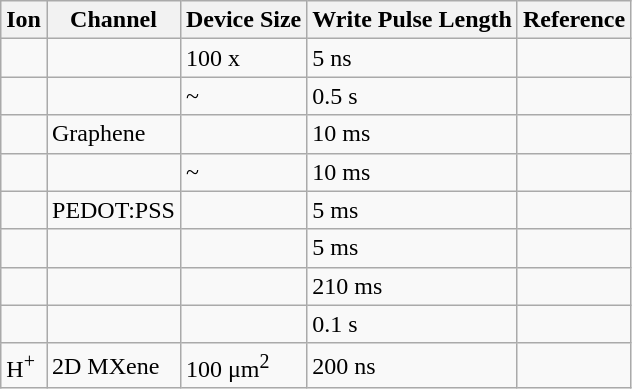<table class="wikitable floatright">
<tr>
<th>Ion</th>
<th>Channel</th>
<th>Device Size</th>
<th>Write Pulse Length</th>
<th>Reference</th>
</tr>
<tr>
<td></td>
<td></td>
<td>100 x </td>
<td>5 ns</td>
<td></td>
</tr>
<tr>
<td></td>
<td></td>
<td>~</td>
<td>0.5 s</td>
<td></td>
</tr>
<tr>
<td></td>
<td>Graphene</td>
<td></td>
<td>10 ms</td>
<td></td>
</tr>
<tr>
<td></td>
<td></td>
<td>~</td>
<td>10 ms</td>
<td></td>
</tr>
<tr>
<td></td>
<td>PEDOT:PSS</td>
<td></td>
<td>5 ms</td>
<td></td>
</tr>
<tr>
<td></td>
<td></td>
<td></td>
<td>5 ms</td>
<td></td>
</tr>
<tr>
<td></td>
<td></td>
<td></td>
<td>210 ms</td>
<td></td>
</tr>
<tr>
<td></td>
<td></td>
<td></td>
<td>0.1 s</td>
<td></td>
</tr>
<tr>
<td>H<sup>+</sup></td>
<td>2D MXene</td>
<td>100 μm<sup>2</sup></td>
<td>200 ns</td>
<td></td>
</tr>
</table>
